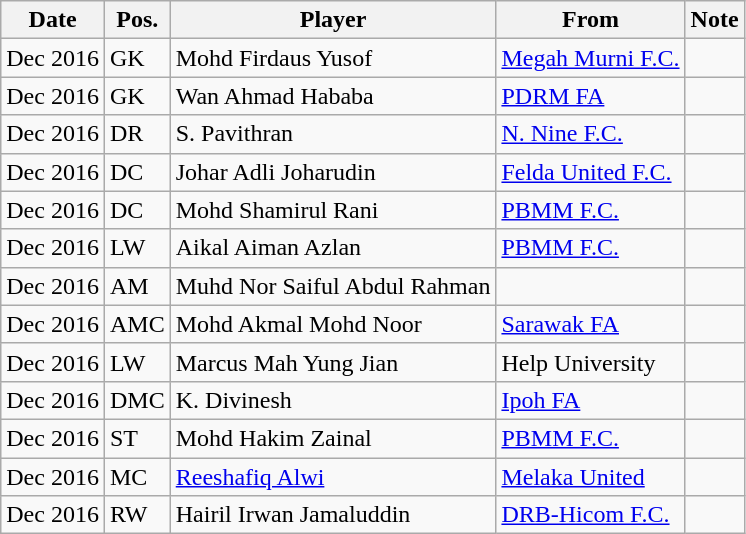<table class="wikitable sortable">
<tr>
<th>Date</th>
<th>Pos.</th>
<th>Player</th>
<th>From</th>
<th>Note</th>
</tr>
<tr>
<td>Dec 2016</td>
<td>GK</td>
<td> Mohd Firdaus Yusof</td>
<td> <a href='#'>Megah Murni F.C.</a></td>
<td></td>
</tr>
<tr>
<td>Dec 2016</td>
<td>GK</td>
<td> Wan Ahmad Hababa</td>
<td> <a href='#'>PDRM FA</a></td>
<td></td>
</tr>
<tr>
<td>Dec 2016</td>
<td>DR</td>
<td> S. Pavithran</td>
<td> <a href='#'>N. Nine F.C.</a></td>
<td></td>
</tr>
<tr>
<td>Dec 2016</td>
<td>DC</td>
<td> Johar Adli Joharudin</td>
<td> <a href='#'>Felda United F.C.</a></td>
<td></td>
</tr>
<tr>
<td>Dec 2016</td>
<td>DC</td>
<td> Mohd Shamirul Rani</td>
<td> <a href='#'>PBMM F.C.</a></td>
<td></td>
</tr>
<tr>
<td>Dec 2016</td>
<td>LW</td>
<td> Aikal Aiman Azlan</td>
<td> <a href='#'>PBMM F.C.</a></td>
<td></td>
</tr>
<tr>
<td>Dec 2016</td>
<td>AM</td>
<td> Muhd Nor Saiful Abdul Rahman</td>
<td></td>
<td></td>
</tr>
<tr>
<td>Dec 2016</td>
<td>AMC</td>
<td> Mohd Akmal Mohd Noor</td>
<td> <a href='#'>Sarawak FA</a></td>
<td></td>
</tr>
<tr>
<td>Dec 2016</td>
<td>LW</td>
<td> Marcus Mah Yung Jian</td>
<td> Help University</td>
<td></td>
</tr>
<tr>
<td>Dec 2016</td>
<td>DMC</td>
<td> K. Divinesh</td>
<td> <a href='#'>Ipoh FA</a></td>
<td></td>
</tr>
<tr>
<td>Dec 2016</td>
<td>ST</td>
<td> Mohd Hakim Zainal</td>
<td> <a href='#'>PBMM F.C.</a></td>
<td></td>
</tr>
<tr>
<td>Dec 2016</td>
<td>MC</td>
<td> <a href='#'>Reeshafiq Alwi</a></td>
<td> <a href='#'>Melaka United</a></td>
<td></td>
</tr>
<tr>
<td>Dec 2016</td>
<td>RW</td>
<td> Hairil Irwan Jamaluddin</td>
<td> <a href='#'>DRB-Hicom F.C.</a></td>
<td></td>
</tr>
</table>
